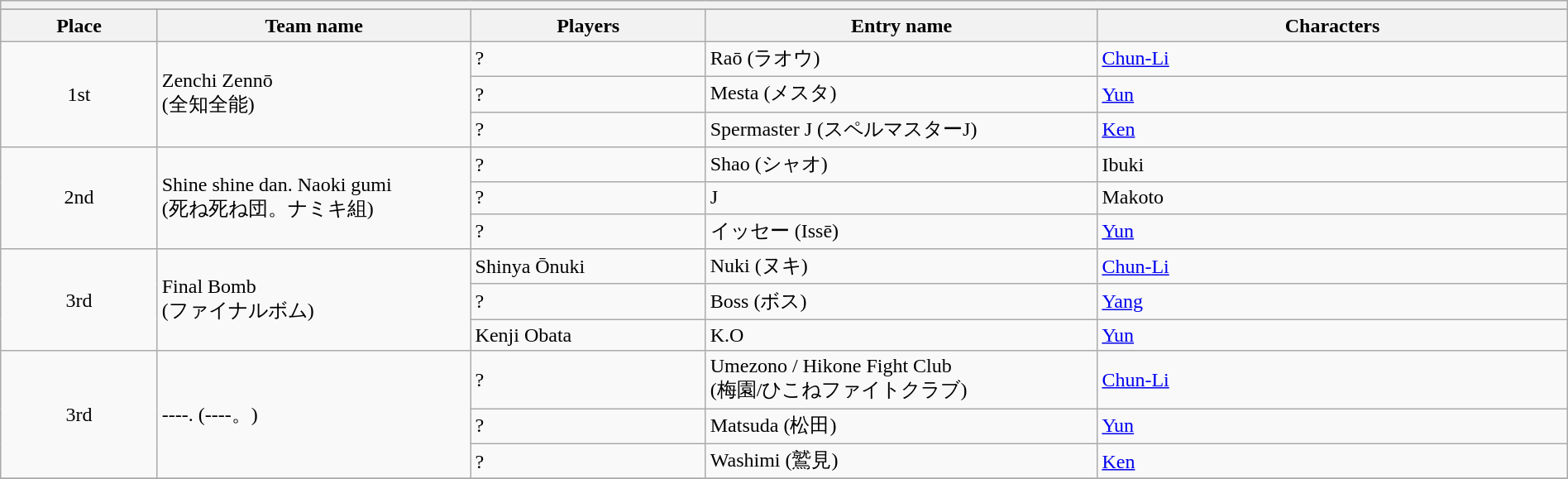<table class="wikitable" width=100%>
<tr>
<th colspan=5></th>
</tr>
<tr bgcolor="#dddddd">
</tr>
<tr>
<th width=10%>Place</th>
<th width=20%>Team name</th>
<th width=15%>Players</th>
<th width=25%>Entry name</th>
<th width=30%>Characters</th>
</tr>
<tr>
<td align=center rowspan="3">1st</td>
<td rowspan="3">Zenchi Zennō<br>(全知全能)</td>
<td>?</td>
<td>Raō (ラオウ)</td>
<td><a href='#'>Chun-Li</a></td>
</tr>
<tr>
<td>?</td>
<td>Mesta (メスタ)</td>
<td><a href='#'>Yun</a></td>
</tr>
<tr>
<td>?</td>
<td>Spermaster J (スペルマスターJ)</td>
<td><a href='#'>Ken</a></td>
</tr>
<tr>
<td align=center rowspan="3">2nd</td>
<td rowspan="3">Shine shine dan. Naoki gumi<br>(死ね死ね団。ナミキ組)</td>
<td>?</td>
<td>Shao (シャオ)</td>
<td>Ibuki</td>
</tr>
<tr>
<td>?</td>
<td>J</td>
<td>Makoto</td>
</tr>
<tr>
<td>?</td>
<td>イッセー (Issē)</td>
<td><a href='#'>Yun</a></td>
</tr>
<tr>
<td align=center rowspan="3">3rd</td>
<td rowspan="3">Final Bomb<br>(ファイナルボム)</td>
<td>Shinya Ōnuki</td>
<td>Nuki (ヌキ)</td>
<td><a href='#'>Chun-Li</a></td>
</tr>
<tr>
<td>?</td>
<td>Boss (ボス)</td>
<td><a href='#'>Yang</a></td>
</tr>
<tr>
<td>Kenji Obata</td>
<td>K.O</td>
<td><a href='#'>Yun</a></td>
</tr>
<tr>
<td align=center rowspan="3">3rd</td>
<td rowspan="3">----. (----。)</td>
<td>?</td>
<td>Umezono / Hikone Fight Club<br>(梅園/ひこねファイトクラブ)</td>
<td><a href='#'>Chun-Li</a></td>
</tr>
<tr>
<td>?</td>
<td>Matsuda (松田)</td>
<td><a href='#'>Yun</a></td>
</tr>
<tr>
<td>?</td>
<td>Washimi (鷲見)</td>
<td><a href='#'>Ken</a></td>
</tr>
<tr>
</tr>
</table>
